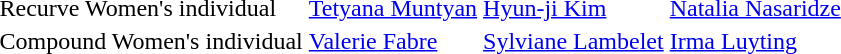<table>
<tr>
<td>Recurve Women's individual<br></td>
<td> <a href='#'>Tetyana Muntyan</a></td>
<td> <a href='#'>Hyun-ji Kim</a></td>
<td> <a href='#'>Natalia Nasaridze</a></td>
</tr>
<tr>
<td>Compound Women's individual<br></td>
<td> <a href='#'>Valerie Fabre</a></td>
<td> <a href='#'>Sylviane Lambelet</a></td>
<td> <a href='#'>Irma Luyting</a></td>
</tr>
</table>
